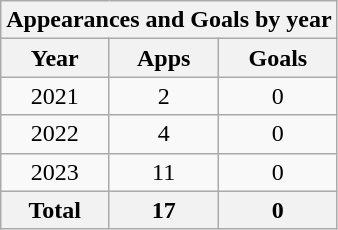<table class="wikitable sortable" style="text-align:center">
<tr>
<th colspan=3>Appearances and Goals by year</th>
</tr>
<tr>
<th>Year</th>
<th>Apps</th>
<th>Goals</th>
</tr>
<tr>
<td>2021</td>
<td>2</td>
<td>0</td>
</tr>
<tr>
<td>2022</td>
<td>4</td>
<td>0</td>
</tr>
<tr>
<td>2023</td>
<td>11</td>
<td>0</td>
</tr>
<tr>
<th>Total</th>
<th>17</th>
<th>0</th>
</tr>
</table>
